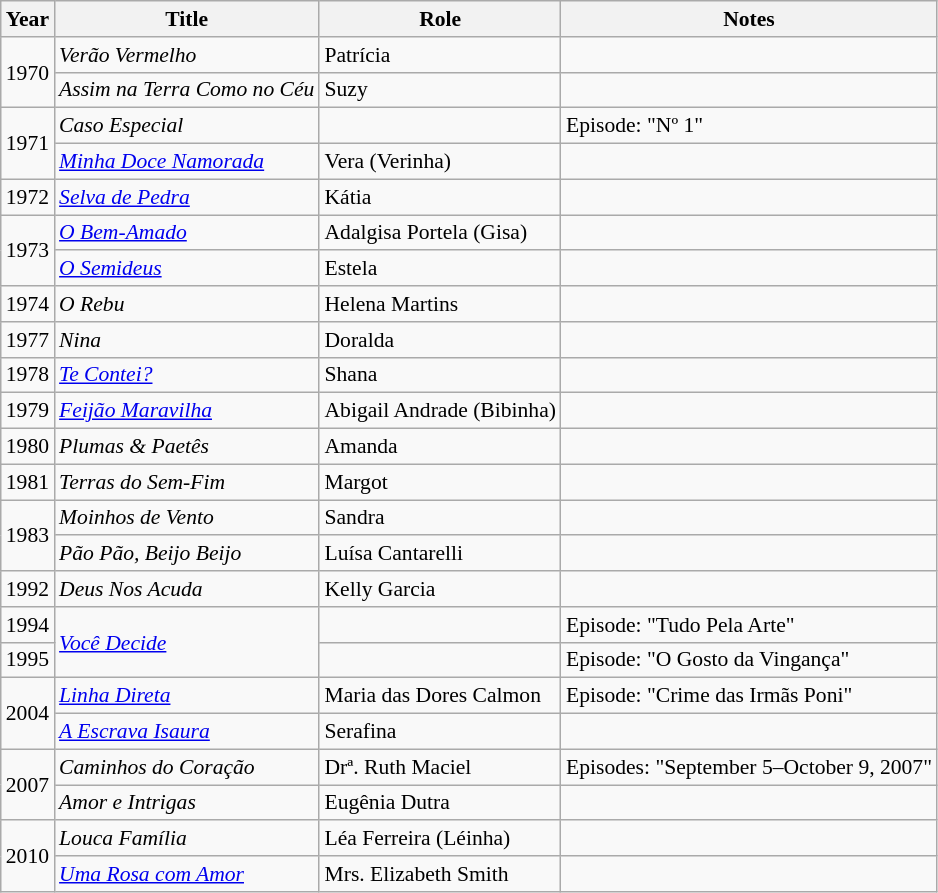<table class="wikitable" style="font-size: 90%;">
<tr>
<th>Year</th>
<th>Title</th>
<th>Role</th>
<th>Notes</th>
</tr>
<tr>
<td rowspan=2>1970</td>
<td><em>Verão Vermelho</em></td>
<td>Patrícia</td>
<td></td>
</tr>
<tr>
<td><em>Assim na Terra Como no Céu</em></td>
<td>Suzy</td>
<td></td>
</tr>
<tr>
<td rowspan="2">1971</td>
<td><em>Caso Especial</em></td>
<td></td>
<td>Episode: "Nº 1"</td>
</tr>
<tr>
<td><em><a href='#'>Minha Doce Namorada</a></em></td>
<td>Vera (Verinha)</td>
<td></td>
</tr>
<tr>
<td>1972</td>
<td><em><a href='#'>Selva de Pedra</a></em></td>
<td>Kátia</td>
<td></td>
</tr>
<tr>
<td rowspan=2>1973</td>
<td><em><a href='#'>O Bem-Amado</a></em></td>
<td>Adalgisa Portela (Gisa)</td>
<td></td>
</tr>
<tr>
<td><em><a href='#'>O Semideus</a></em></td>
<td>Estela</td>
<td></td>
</tr>
<tr>
<td>1974</td>
<td><em>O Rebu</em></td>
<td>Helena Martins</td>
<td></td>
</tr>
<tr>
<td>1977</td>
<td><em>Nina</em></td>
<td>Doralda</td>
<td></td>
</tr>
<tr>
<td>1978</td>
<td><em><a href='#'>Te Contei?</a></em></td>
<td>Shana</td>
<td></td>
</tr>
<tr>
<td>1979</td>
<td><em><a href='#'>Feijão Maravilha</a></em></td>
<td>Abigail Andrade (Bibinha)</td>
<td></td>
</tr>
<tr>
<td>1980</td>
<td><em>Plumas & Paetês</em></td>
<td>Amanda</td>
<td></td>
</tr>
<tr>
<td>1981</td>
<td><em>Terras do Sem-Fim</em></td>
<td>Margot</td>
<td></td>
</tr>
<tr>
<td rowspan=2>1983</td>
<td><em>Moinhos de Vento</em></td>
<td>Sandra</td>
<td></td>
</tr>
<tr>
<td><em>Pão Pão, Beijo Beijo</em></td>
<td>Luísa Cantarelli</td>
<td></td>
</tr>
<tr>
<td>1992</td>
<td><em>Deus Nos Acuda</em></td>
<td>Kelly Garcia</td>
<td></td>
</tr>
<tr>
<td>1994</td>
<td rowspan="2"><em><a href='#'>Você Decide</a></em></td>
<td></td>
<td>Episode: "Tudo Pela Arte"</td>
</tr>
<tr>
<td>1995</td>
<td></td>
<td>Episode: "O Gosto da Vingança"</td>
</tr>
<tr>
<td rowspan="2">2004</td>
<td><em><a href='#'>Linha Direta</a></em></td>
<td>Maria das Dores Calmon</td>
<td>Episode: "Crime das Irmãs Poni"</td>
</tr>
<tr>
<td><em><a href='#'>A Escrava Isaura</a></em></td>
<td>Serafina</td>
<td></td>
</tr>
<tr>
<td rowspan="2">2007</td>
<td><em>Caminhos do Coração</em></td>
<td>Drª. Ruth Maciel</td>
<td>Episodes: "September 5–October 9, 2007"</td>
</tr>
<tr>
<td><em>Amor e Intrigas</em></td>
<td>Eugênia Dutra</td>
<td></td>
</tr>
<tr>
<td rowspan="2">2010</td>
<td><em>Louca Família</em></td>
<td>Léa Ferreira (Léinha)</td>
<td></td>
</tr>
<tr>
<td><em><a href='#'>Uma Rosa com Amor</a></em></td>
<td>Mrs. Elizabeth Smith</td>
<td></td>
</tr>
</table>
